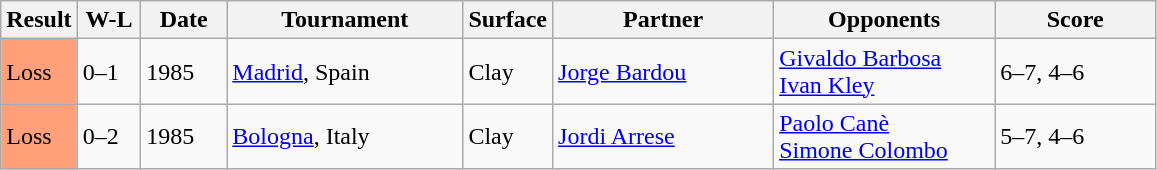<table class="sortable wikitable">
<tr>
<th style="width:40px">Result</th>
<th style="width:35px" class="unsortable">W-L</th>
<th style="width:50px">Date</th>
<th style="width:150px">Tournament</th>
<th style="width:50px">Surface</th>
<th style="width:140px">Partner</th>
<th style="width:140px">Opponents</th>
<th style="width:100px" class="unsortable">Score</th>
</tr>
<tr>
<td style="background:#ffa07a;">Loss</td>
<td>0–1</td>
<td>1985</td>
<td><a href='#'>Madrid</a>, Spain</td>
<td>Clay</td>
<td> <a href='#'>Jorge Bardou</a></td>
<td> <a href='#'>Givaldo Barbosa</a><br> <a href='#'>Ivan Kley</a></td>
<td>6–7, 4–6</td>
</tr>
<tr>
<td style="background:#ffa07a;">Loss</td>
<td>0–2</td>
<td>1985</td>
<td><a href='#'>Bologna</a>, Italy</td>
<td>Clay</td>
<td> <a href='#'>Jordi Arrese</a></td>
<td> <a href='#'>Paolo Canè</a><br> <a href='#'>Simone Colombo</a></td>
<td>5–7, 4–6</td>
</tr>
</table>
